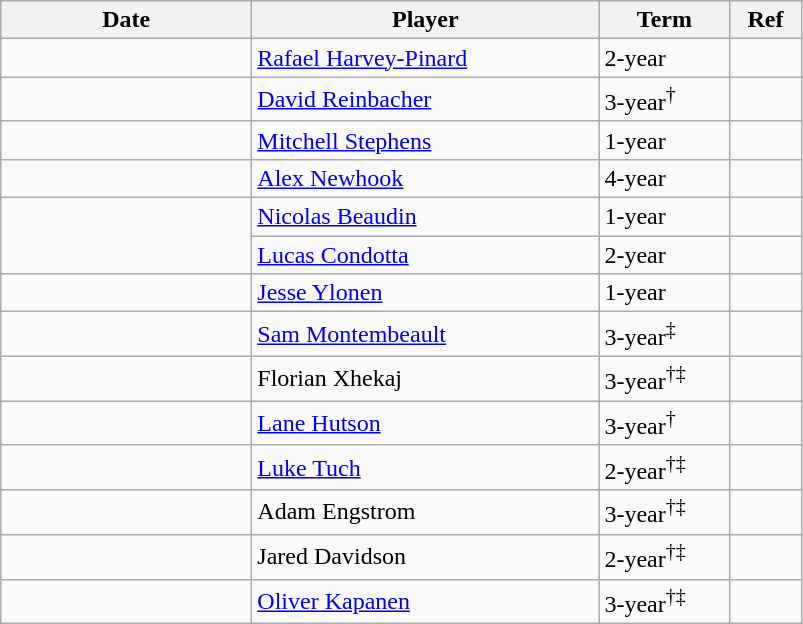<table class="wikitable">
<tr>
<th style="width: 10em;">Date</th>
<th style="width: 14em;">Player</th>
<th style="width: 5em;">Term</th>
<th style="width: 2.5em;">Ref</th>
</tr>
<tr>
<td></td>
<td><a href='#'>Rafael Harvey-Pinard</a></td>
<td>2-year</td>
<td></td>
</tr>
<tr>
<td></td>
<td><a href='#'>David Reinbacher</a></td>
<td>3-year<sup>†</sup></td>
<td></td>
</tr>
<tr>
<td></td>
<td><a href='#'>Mitchell Stephens</a></td>
<td>1-year</td>
<td></td>
</tr>
<tr>
<td></td>
<td><a href='#'>Alex Newhook</a></td>
<td>4-year</td>
<td></td>
</tr>
<tr>
<td rowspan=2></td>
<td><a href='#'>Nicolas Beaudin</a></td>
<td>1-year</td>
<td></td>
</tr>
<tr>
<td><a href='#'>Lucas Condotta</a></td>
<td>2-year</td>
<td></td>
</tr>
<tr>
<td></td>
<td><a href='#'>Jesse Ylonen</a></td>
<td>1-year</td>
<td></td>
</tr>
<tr>
<td></td>
<td><a href='#'>Sam Montembeault</a></td>
<td>3-year<sup>‡</sup></td>
<td></td>
</tr>
<tr>
<td></td>
<td>Florian Xhekaj</td>
<td>3-year<sup>†‡</sup></td>
<td></td>
</tr>
<tr>
<td></td>
<td><a href='#'>Lane Hutson</a></td>
<td>3-year<sup>†</sup></td>
<td></td>
</tr>
<tr>
<td></td>
<td><a href='#'>Luke Tuch</a></td>
<td>2-year<sup>†‡</sup></td>
<td></td>
</tr>
<tr>
<td></td>
<td>Adam Engstrom</td>
<td>3-year<sup>†‡</sup></td>
<td></td>
</tr>
<tr>
<td></td>
<td>Jared Davidson</td>
<td>2-year<sup>†‡</sup></td>
<td></td>
</tr>
<tr>
<td></td>
<td><a href='#'>Oliver Kapanen</a></td>
<td>3-year<sup>†‡</sup></td>
<td></td>
</tr>
</table>
